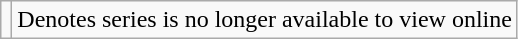<table class="wikitable sortable">
<tr>
<td style="text-align:center"></td>
<td>Denotes series is no longer available to view online</td>
</tr>
</table>
